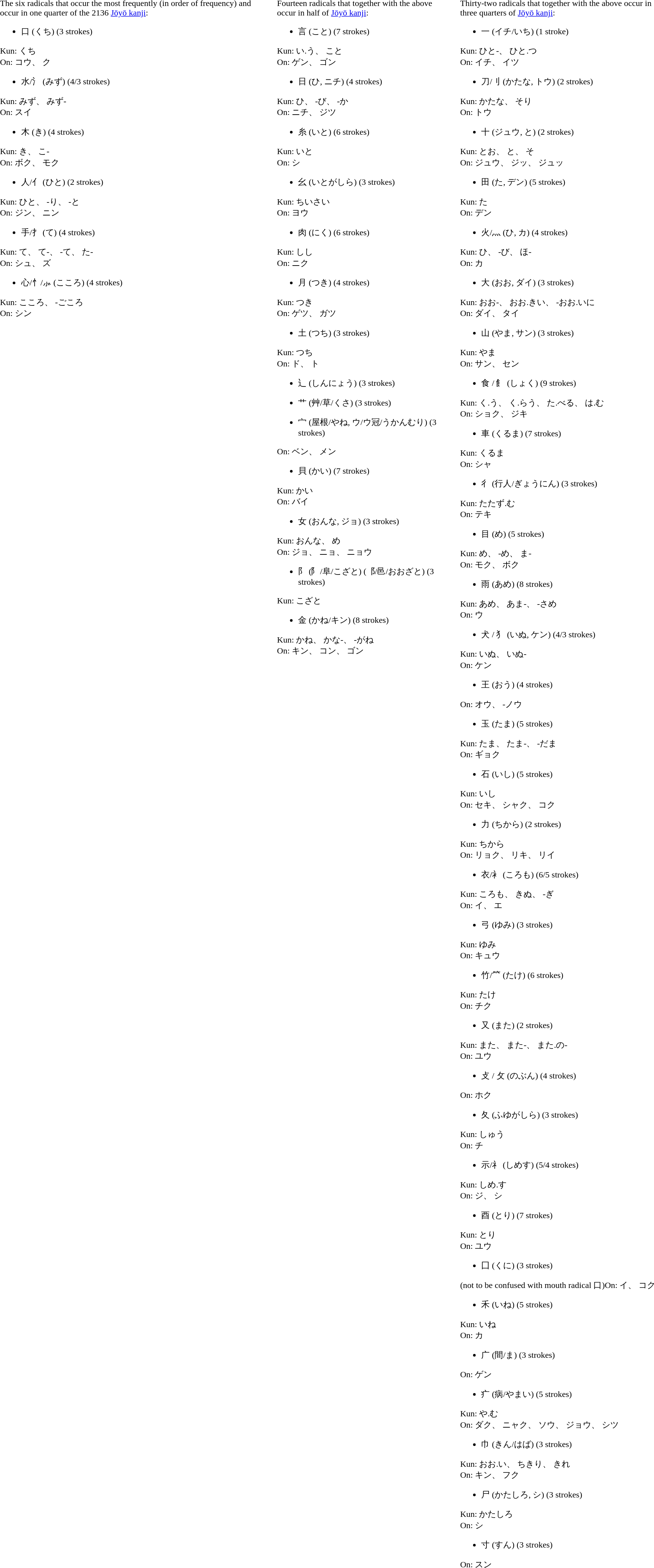<table border="0" cellpadding="10">
<tr valign="top">
<td><br>The six radicals that occur the most frequently (in order of frequency) and occur in one quarter of the 2136 <a href='#'>Jōyō kanji</a>:<ul><li>口 (くち) (3 strokes)</li></ul>Kun: くち<br>On: コウ、 ク<ul><li>水/氵 (みず) (4/3 strokes)</li></ul>Kun: みず、 みず-<br>On: スイ<ul><li>木 (き) (4 strokes)</li></ul>Kun: き、 こ-<br>On: ボク、 モク<ul><li>人/亻 (ひと) (2 strokes)</li></ul>Kun: ひと、 -り、 -と<br>On: ジン、 ニン<ul><li>手/扌 (て) (4 strokes)</li></ul>Kun: て、 て-、 -て、 た-<br>On: シュ、 ズ<ul><li>心/忄/⺗ (こころ) (4 strokes)</li></ul>Kun: こころ、 -ごころ<br>On: シン</td>
<td rowspan="2"><br>Fourteen radicals that together with the above occur in half of <a href='#'>Jōyō kanji</a>:<ul><li>言 (こと) (7 strokes)</li></ul>Kun: い.う、 こと<br>On: ゲン、 ゴン<ul><li>日 (ひ, ニチ) (4 strokes)</li></ul>Kun: ひ、 -び、 -か<br>On: ニチ、 ジツ<ul><li>糸 (いと) (6 strokes)</li></ul>Kun: いと<br>On: シ<ul><li>幺 (いとがしら) (3 strokes)</li></ul>Kun: ちいさい<br>On: ヨウ<ul><li>肉 (にく) (6 strokes)</li></ul>Kun: しし<br>On: ニク<ul><li>月 (つき) (4 strokes)</li></ul>Kun: つき<br>On: ゲツ、 ガツ<ul><li>土 (つち) (3 strokes)</li></ul>Kun: つち<br>On: ド、 ト<ul><li>⻌ (しんにょう) (3 strokes)</li></ul><ul><li>艹 (艸/草/くさ) (3 strokes)</li></ul><ul><li>宀 (屋根/やね, ウ/ウ冠/うかんむり) (3 strokes)</li></ul>On: ベン、 メン<ul><li>貝 (かい) (7 strokes)</li></ul>Kun: かい<br>On: バイ<ul><li>女 (おんな, ジョ) (3 strokes)</li></ul>Kun: おんな、 め<br>On: ジョ、 ニョ、 ニョウ<ul><li>阝 (⻖/阜/こざと) (⻏/邑/おおざと) (3 strokes)</li></ul>Kun: こざと<ul><li>金 (かね/キン) (8 strokes)</li></ul>Kun: かね、 かな-、 -がね<br>On: キン、 コン、 ゴン</td>
<td rowspan="3"><br>Thirty-two radicals that together with the above occur in three quarters of <a href='#'>Jōyō kanji</a>:
<ul><li>一 (イチ/いち) (1 stroke)</li></ul>Kun: ひと-、 ひと.つ<br>On: イチ、 イツ<ul><li>刀/刂 (かたな, トウ) (2 strokes)</li></ul>Kun: かたな、 そり<br>On: トウ<ul><li>十 (ジュウ, と) (2 strokes)</li></ul>Kun: とお、 と、 そ<br>On: ジュウ、 ジッ、 ジュッ<ul><li>田 (た, デン) (5 strokes)</li></ul>Kun: た<br>On: デン<ul><li>火/灬 (ひ, カ) (4 strokes)</li></ul>Kun: ひ、 -び、 ほ-<br>On: カ<ul><li>大 (おお, ダイ) (3 strokes)</li></ul>Kun: おお-、 おお.きい、 -おお.いに<br>On: ダイ、 タイ<ul><li>山 (やま, サン) (3 strokes)</li></ul>Kun: やま<br>On: サン、 セン<ul><li>食 / 飠 (しょく) (9 strokes)</li></ul>Kun: く.う、 く.らう、 た.べる、 は.む<br>On: ショク、 ジキ<ul><li>車 (くるま) (7 strokes)</li></ul>Kun: くるま<br>On: シャ<ul><li>彳 (行人/ぎょうにん) (3 strokes)</li></ul>Kun: たたず.む<br>On: テキ<ul><li>目 (め) (5 strokes)</li></ul>Kun: め、 -め、 ま-<br>On: モク、 ボク<ul><li>雨 (あめ) (8 strokes)</li></ul>Kun: あめ、 あま-、 -さめ<br>On: ウ<ul><li>犬 / 犭 (いぬ, ケン) (4/3 strokes)</li></ul>Kun: いぬ、 いぬ-<br>On: ケン<ul><li>王 (おう) (4 strokes)</li></ul>On: オウ、 -ノウ<ul><li>玉 (たま) (5 strokes)</li></ul>Kun: たま、 たま-、 -だま<br>On: ギョク<ul><li>石 (いし) (5 strokes)</li></ul>Kun: いし<br>On: セキ、 シャク、 コク<ul><li>力 (ちから) (2 strokes)</li></ul>Kun: ちから<br>On: リョク、 リキ、 リイ<ul><li>衣/衤 (ころも) (6/5 strokes)</li></ul>Kun: ころも、 きぬ、 -ぎ<br>On: イ、 エ<ul><li>弓 (ゆみ) (3 strokes)</li></ul>Kun: ゆみ<br>On: キュウ<ul><li>竹/⺮ (たけ) (6 strokes)</li></ul>Kun: たけ<br>On: チク<ul><li>又 (また) (2 strokes)</li></ul>Kun: また、 また-、 また.の-<br>On: ユウ<ul><li>⽁ / 攵 (のぶん) (4 strokes)</li></ul>On: ホク<ul><li>夂 (ふゆがしら) (3 strokes)</li></ul>Kun: しゅう<br>On: チ<ul><li>示/礻 (しめす) (5/4 strokes)</li></ul>Kun: しめ.す<br>On: ジ、 シ<ul><li>酉 (とり) (7 strokes)</li></ul>Kun: とり<br>On: ユウ<ul><li>囗 (くに) (3 strokes)</li></ul>(not to be confused with mouth radical 口)On: イ、 コク<ul><li>禾 (いね) (5 strokes)</li></ul>Kun: いね<br>On: カ<ul><li>广 (間/ま) (3 strokes)</li></ul>On: ゲン<ul><li>疒 (病/やまい) (5 strokes)</li></ul>Kun: や.む<br>On: ダク、 ニャク、 ソウ、 ジョウ、 シツ<ul><li>巾 (きん/はば) (3 strokes)</li></ul>Kun: おお.い、 ちきり、 きれ<br>On: キン、 フク<ul><li>尸 (かたしろ, シ) (3 strokes)</li></ul>Kun: かたしろ<br>On: シ<ul><li>寸 (すん) (3 strokes)</li></ul>On: スン</td>
</tr>
</table>
